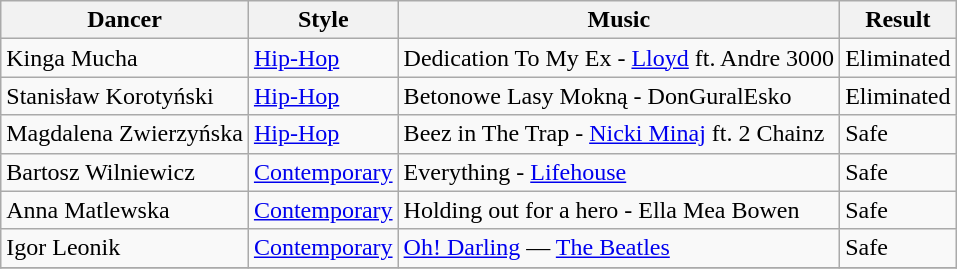<table class="wikitable">
<tr>
<th>Dancer</th>
<th>Style</th>
<th>Music</th>
<th>Result</th>
</tr>
<tr>
<td>Kinga Mucha</td>
<td><a href='#'>Hip-Hop</a></td>
<td>Dedication To My Ex - <a href='#'>Lloyd</a> ft. Andre 3000</td>
<td>Eliminated</td>
</tr>
<tr>
<td>Stanisław Korotyński</td>
<td><a href='#'>Hip-Hop</a></td>
<td>Betonowe Lasy Mokną - DonGuralEsko</td>
<td>Eliminated</td>
</tr>
<tr>
<td>Magdalena Zwierzyńska</td>
<td><a href='#'>Hip-Hop</a></td>
<td>Beez in The Trap - <a href='#'>Nicki Minaj</a> ft. 2 Chainz</td>
<td>Safe</td>
</tr>
<tr>
<td>Bartosz Wilniewicz</td>
<td><a href='#'>Contemporary</a></td>
<td>Everything - <a href='#'>Lifehouse</a></td>
<td>Safe</td>
</tr>
<tr>
<td>Anna Matlewska</td>
<td><a href='#'>Contemporary</a></td>
<td>Holding out for a hero - Ella Mea Bowen</td>
<td>Safe</td>
</tr>
<tr>
<td>Igor Leonik</td>
<td><a href='#'>Contemporary</a></td>
<td><a href='#'>Oh! Darling</a> — <a href='#'>The Beatles</a></td>
<td>Safe</td>
</tr>
<tr>
</tr>
</table>
